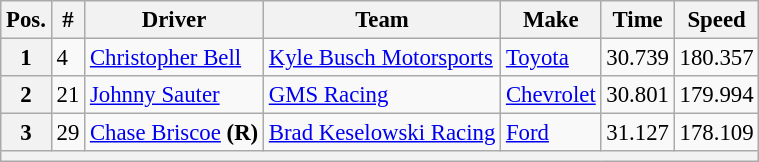<table class="wikitable" style="font-size:95%">
<tr>
<th>Pos.</th>
<th>#</th>
<th>Driver</th>
<th>Team</th>
<th>Make</th>
<th>Time</th>
<th>Speed</th>
</tr>
<tr>
<th>1</th>
<td>4</td>
<td><a href='#'>Christopher Bell</a></td>
<td><a href='#'>Kyle Busch Motorsports</a></td>
<td><a href='#'>Toyota</a></td>
<td>30.739</td>
<td>180.357</td>
</tr>
<tr>
<th>2</th>
<td>21</td>
<td><a href='#'>Johnny Sauter</a></td>
<td><a href='#'>GMS Racing</a></td>
<td><a href='#'>Chevrolet</a></td>
<td>30.801</td>
<td>179.994</td>
</tr>
<tr>
<th>3</th>
<td>29</td>
<td><a href='#'>Chase Briscoe</a> <strong>(R)</strong></td>
<td><a href='#'>Brad Keselowski Racing</a></td>
<td><a href='#'>Ford</a></td>
<td>31.127</td>
<td>178.109</td>
</tr>
<tr>
<th colspan="7"></th>
</tr>
</table>
